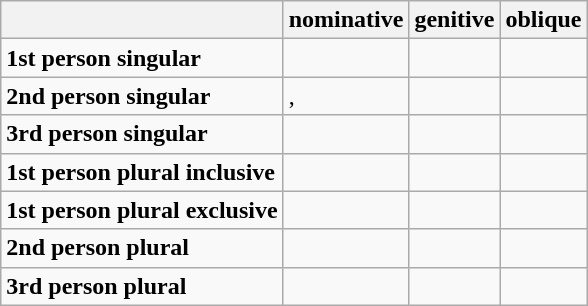<table class="wikitable">
<tr>
<th></th>
<th>nominative</th>
<th>genitive</th>
<th>oblique</th>
</tr>
<tr>
<td><strong>1st person singular</strong></td>
<td></td>
<td></td>
<td></td>
</tr>
<tr>
<td><strong>2nd person singular</strong></td>
<td>, </td>
<td></td>
<td></td>
</tr>
<tr>
<td><strong>3rd person singular</strong></td>
<td></td>
<td></td>
<td></td>
</tr>
<tr>
<td><strong>1st person plural inclusive</strong></td>
<td></td>
<td></td>
<td></td>
</tr>
<tr>
<td><strong>1st person plural exclusive</strong></td>
<td></td>
<td></td>
<td></td>
</tr>
<tr>
<td><strong>2nd person plural</strong></td>
<td></td>
<td></td>
<td></td>
</tr>
<tr>
<td><strong>3rd person plural</strong></td>
<td></td>
<td></td>
<td></td>
</tr>
</table>
